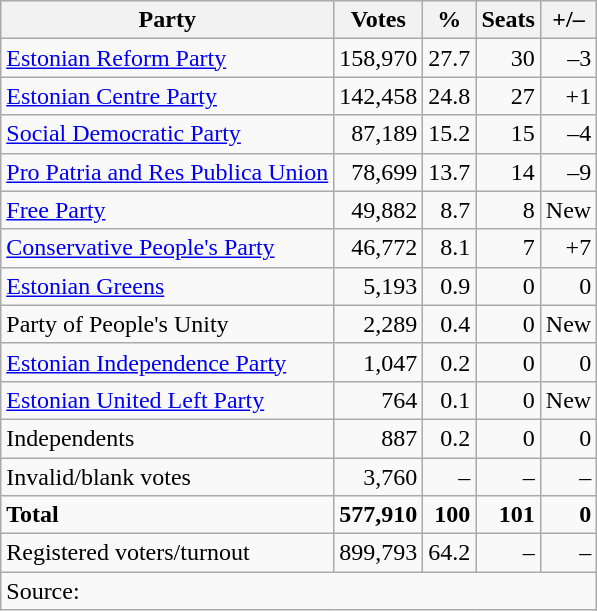<table class=wikitable style=text-align:right>
<tr>
<th>Party</th>
<th>Votes</th>
<th>%</th>
<th>Seats</th>
<th>+/–</th>
</tr>
<tr>
<td align=left><a href='#'>Estonian Reform Party</a></td>
<td>158,970</td>
<td>27.7</td>
<td>30</td>
<td>–3</td>
</tr>
<tr>
<td align=left><a href='#'>Estonian Centre Party</a></td>
<td>142,458</td>
<td>24.8</td>
<td>27</td>
<td>+1</td>
</tr>
<tr>
<td align=left><a href='#'>Social Democratic Party</a></td>
<td>87,189</td>
<td>15.2</td>
<td>15</td>
<td>–4</td>
</tr>
<tr>
<td align=left><a href='#'>Pro Patria and Res Publica Union</a></td>
<td>78,699</td>
<td>13.7</td>
<td>14</td>
<td>–9</td>
</tr>
<tr>
<td align=left><a href='#'>Free Party</a></td>
<td>49,882</td>
<td>8.7</td>
<td>8</td>
<td>New</td>
</tr>
<tr>
<td align=left><a href='#'>Conservative People's Party</a></td>
<td>46,772</td>
<td>8.1</td>
<td>7</td>
<td>+7</td>
</tr>
<tr>
<td align=left><a href='#'>Estonian Greens</a></td>
<td>5,193</td>
<td>0.9</td>
<td>0</td>
<td>0</td>
</tr>
<tr>
<td align=left>Party of People's Unity</td>
<td>2,289</td>
<td>0.4</td>
<td>0</td>
<td>New</td>
</tr>
<tr>
<td align=left><a href='#'>Estonian Independence Party</a></td>
<td>1,047</td>
<td>0.2</td>
<td>0</td>
<td>0</td>
</tr>
<tr>
<td align=left><a href='#'>Estonian United Left Party</a></td>
<td>764</td>
<td>0.1</td>
<td>0</td>
<td>New</td>
</tr>
<tr>
<td align=left>Independents</td>
<td>887</td>
<td>0.2</td>
<td>0</td>
<td>0</td>
</tr>
<tr>
<td align=left>Invalid/blank votes</td>
<td>3,760</td>
<td>–</td>
<td>–</td>
<td>–</td>
</tr>
<tr>
<td align=left><strong>Total</strong></td>
<td><strong>577,910</strong></td>
<td><strong>100</strong></td>
<td><strong>101</strong></td>
<td><strong>0</strong></td>
</tr>
<tr>
<td align=left>Registered voters/turnout</td>
<td>899,793</td>
<td>64.2</td>
<td>–</td>
<td>–</td>
</tr>
<tr>
<td align=left colspan=5>Source: </td>
</tr>
</table>
